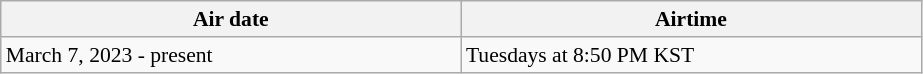<table class="wikitable" style = "font-size: 90%;">
<tr>
<th width=300>Air date</th>
<th width=300>Airtime</th>
</tr>
<tr>
<td>March 7, 2023 - present</td>
<td>Tuesdays at 8:50 PM KST</td>
</tr>
</table>
